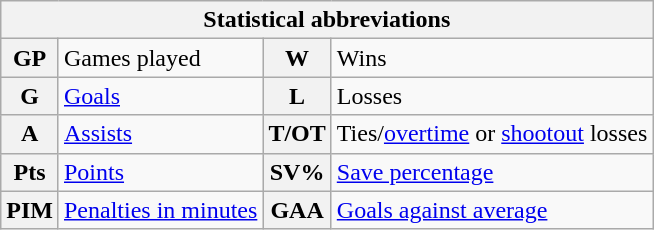<table class="wikitable">
<tr>
<th colspan=4>Statistical abbreviations</th>
</tr>
<tr>
<th scope="row">GP</th>
<td>Games played</td>
<th scope="row">W</th>
<td>Wins</td>
</tr>
<tr>
<th scope="row">G</th>
<td><a href='#'>Goals</a></td>
<th scope="row">L</th>
<td>Losses</td>
</tr>
<tr>
<th scope="row">A</th>
<td><a href='#'>Assists</a></td>
<th scope="row">T/OT</th>
<td>Ties/<a href='#'>overtime</a> or <a href='#'>shootout</a> losses</td>
</tr>
<tr>
<th scope="row">Pts</th>
<td><a href='#'>Points</a></td>
<th scope="row">SV%</th>
<td><a href='#'>Save percentage</a></td>
</tr>
<tr>
<th scope="row">PIM</th>
<td><a href='#'>Penalties in minutes</a></td>
<th scope="row">GAA</th>
<td><a href='#'>Goals against average</a></td>
</tr>
</table>
